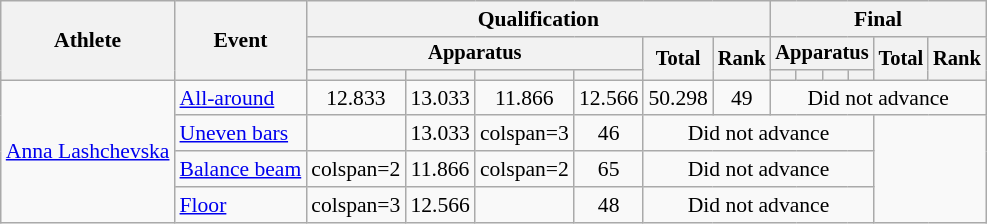<table class=wikitable style=font-size:90%;text-align:center>
<tr>
<th rowspan=3>Athlete</th>
<th rowspan=3>Event</th>
<th colspan=6>Qualification</th>
<th colspan=6>Final</th>
</tr>
<tr style=font-size:95%>
<th colspan=4>Apparatus</th>
<th rowspan=2>Total</th>
<th rowspan=2>Rank</th>
<th colspan=4>Apparatus</th>
<th rowspan=2>Total</th>
<th rowspan=2>Rank</th>
</tr>
<tr style=font-size:95%>
<th></th>
<th></th>
<th></th>
<th></th>
<th></th>
<th></th>
<th></th>
<th></th>
</tr>
<tr>
<td align=left rowspan=4><a href='#'>Anna Lashchevska</a></td>
<td align=left><a href='#'>All-around</a></td>
<td>12.833</td>
<td>13.033</td>
<td>11.866</td>
<td>12.566</td>
<td>50.298</td>
<td>49</td>
<td colspan="6">Did not advance</td>
</tr>
<tr>
<td align=left><a href='#'>Uneven bars</a></td>
<td></td>
<td>13.033</td>
<td>colspan=3 </td>
<td>46</td>
<td colspan=6>Did not advance</td>
</tr>
<tr>
<td align=left><a href='#'>Balance beam</a></td>
<td>colspan=2 </td>
<td>11.866</td>
<td>colspan=2 </td>
<td>65</td>
<td colspan=6>Did not advance</td>
</tr>
<tr>
<td align=left><a href='#'>Floor</a></td>
<td>colspan=3 </td>
<td>12.566</td>
<td></td>
<td>48</td>
<td colspan=6>Did not advance</td>
</tr>
</table>
